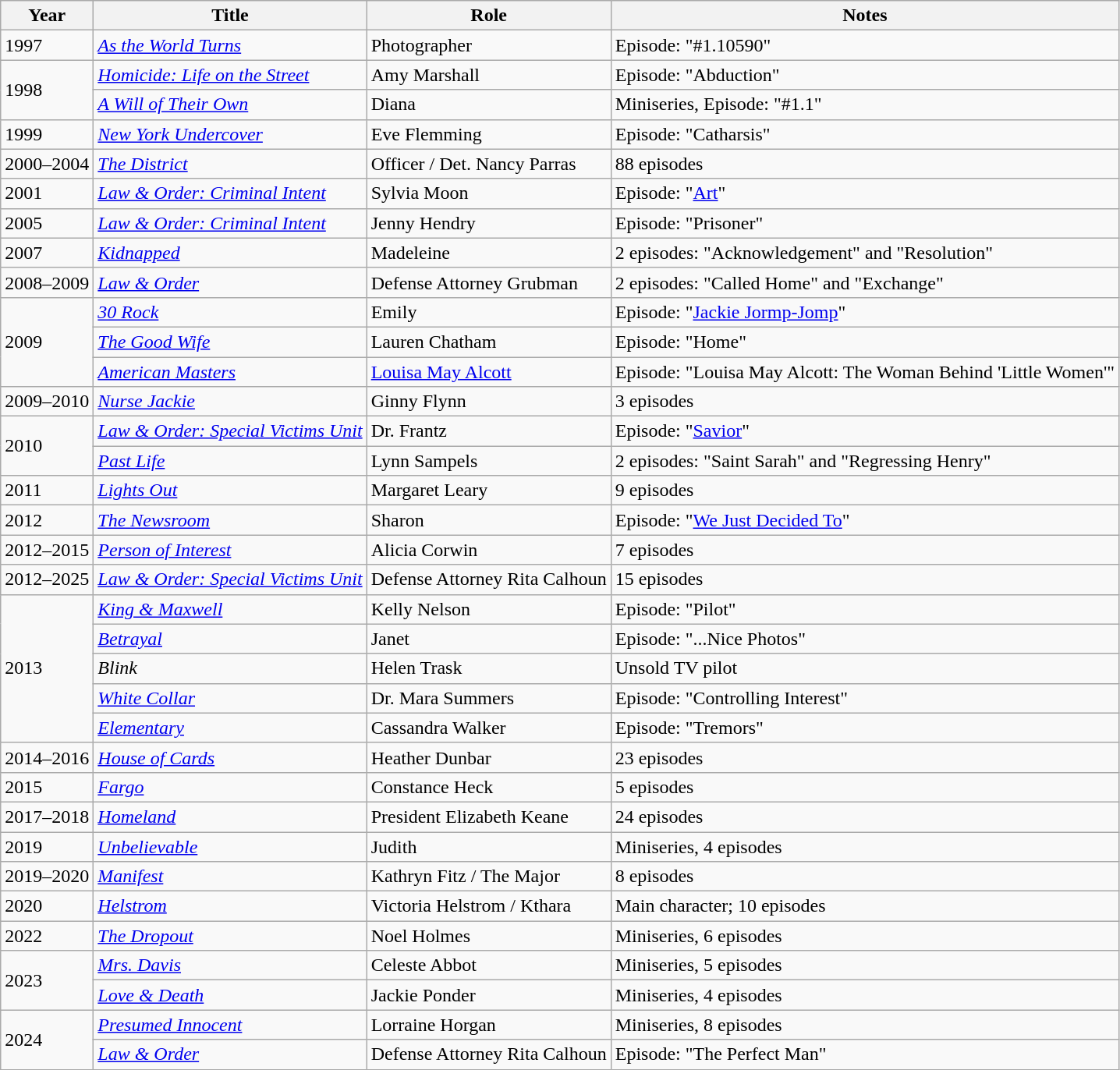<table class="wikitable sortable">
<tr>
<th>Year</th>
<th>Title</th>
<th>Role</th>
<th class="unsortable">Notes</th>
</tr>
<tr>
<td>1997</td>
<td><em><a href='#'>As the World Turns</a></em></td>
<td>Photographer</td>
<td>Episode: "#1.10590"</td>
</tr>
<tr>
<td rowspan=2>1998</td>
<td><em><a href='#'>Homicide: Life on the Street</a></em></td>
<td>Amy Marshall</td>
<td>Episode: "Abduction"</td>
</tr>
<tr>
<td><em><a href='#'>A Will of Their Own</a></em></td>
<td>Diana</td>
<td>Miniseries, Episode: "#1.1"</td>
</tr>
<tr>
<td>1999</td>
<td><em><a href='#'>New York Undercover</a></em></td>
<td>Eve Flemming</td>
<td>Episode: "Catharsis"</td>
</tr>
<tr>
<td>2000–2004</td>
<td><em><a href='#'>The District</a></em></td>
<td>Officer / Det. Nancy Parras</td>
<td>88 episodes</td>
</tr>
<tr>
<td>2001</td>
<td><em><a href='#'>Law & Order: Criminal Intent</a></em></td>
<td>Sylvia Moon</td>
<td>Episode: "<a href='#'>Art</a>"</td>
</tr>
<tr>
<td>2005</td>
<td><em><a href='#'>Law & Order: Criminal Intent</a></em></td>
<td>Jenny Hendry</td>
<td>Episode: "Prisoner"</td>
</tr>
<tr>
<td>2007</td>
<td><em><a href='#'>Kidnapped</a></em></td>
<td>Madeleine</td>
<td>2 episodes: "Acknowledgement" and "Resolution"</td>
</tr>
<tr>
<td>2008–2009</td>
<td><em><a href='#'>Law & Order</a></em></td>
<td>Defense Attorney Grubman</td>
<td>2 episodes: "Called Home" and "Exchange"</td>
</tr>
<tr>
<td rowspan=3>2009</td>
<td><em><a href='#'>30 Rock</a></em></td>
<td>Emily</td>
<td>Episode: "<a href='#'>Jackie Jormp-Jomp</a>"</td>
</tr>
<tr>
<td><em><a href='#'>The Good Wife</a></em></td>
<td>Lauren Chatham</td>
<td>Episode: "Home"</td>
</tr>
<tr>
<td><em><a href='#'>American Masters</a></em></td>
<td><a href='#'>Louisa May Alcott</a></td>
<td>Episode: "Louisa May Alcott: The Woman Behind 'Little Women'"</td>
</tr>
<tr>
<td>2009–2010</td>
<td><em><a href='#'>Nurse Jackie</a></em></td>
<td>Ginny Flynn</td>
<td>3 episodes</td>
</tr>
<tr>
<td rowspan="2">2010</td>
<td><em><a href='#'>Law & Order: Special Victims Unit</a></em></td>
<td>Dr. Frantz</td>
<td>Episode: "<a href='#'>Savior</a>"</td>
</tr>
<tr>
<td><em><a href='#'>Past Life</a></em></td>
<td>Lynn Sampels</td>
<td>2 episodes: "Saint Sarah" and "Regressing Henry"</td>
</tr>
<tr>
<td>2011</td>
<td><em><a href='#'>Lights Out</a></em></td>
<td>Margaret Leary</td>
<td>9 episodes</td>
</tr>
<tr>
<td>2012</td>
<td><em><a href='#'>The Newsroom</a></em></td>
<td>Sharon</td>
<td>Episode: "<a href='#'>We Just Decided To</a>"</td>
</tr>
<tr>
<td>2012–2015</td>
<td><em><a href='#'>Person of Interest</a></em></td>
<td>Alicia Corwin</td>
<td>7 episodes</td>
</tr>
<tr>
<td>2012–2025</td>
<td><em><a href='#'>Law & Order: Special Victims Unit</a></em></td>
<td>Defense Attorney Rita Calhoun</td>
<td>15 episodes</td>
</tr>
<tr>
<td rowspan="5">2013</td>
<td><em><a href='#'>King & Maxwell</a></em></td>
<td>Kelly Nelson</td>
<td>Episode: "Pilot"</td>
</tr>
<tr>
<td><em><a href='#'>Betrayal</a></em></td>
<td>Janet</td>
<td>Episode: "...Nice Photos"</td>
</tr>
<tr>
<td><em>Blink</em></td>
<td>Helen Trask</td>
<td>Unsold TV pilot</td>
</tr>
<tr>
<td><em><a href='#'>White Collar</a></em></td>
<td>Dr. Mara Summers</td>
<td>Episode: "Controlling Interest"</td>
</tr>
<tr>
<td><em><a href='#'>Elementary</a></em></td>
<td>Cassandra Walker</td>
<td>Episode: "Tremors"</td>
</tr>
<tr>
<td>2014–2016</td>
<td><em><a href='#'>House of Cards</a></em></td>
<td>Heather Dunbar</td>
<td>23 episodes</td>
</tr>
<tr>
<td>2015</td>
<td><em><a href='#'>Fargo</a></em></td>
<td>Constance Heck</td>
<td>5 episodes</td>
</tr>
<tr>
<td>2017–2018</td>
<td><em><a href='#'>Homeland</a></em></td>
<td>President Elizabeth Keane</td>
<td>24 episodes</td>
</tr>
<tr>
<td>2019</td>
<td><em><a href='#'>Unbelievable</a></em></td>
<td>Judith</td>
<td>Miniseries, 4 episodes</td>
</tr>
<tr>
<td>2019–2020</td>
<td><em><a href='#'>Manifest</a></em></td>
<td>Kathryn Fitz / The Major</td>
<td>8 episodes</td>
</tr>
<tr>
<td>2020</td>
<td><em><a href='#'>Helstrom</a></em></td>
<td>Victoria Helstrom / Kthara</td>
<td>Main character; 10 episodes</td>
</tr>
<tr>
<td>2022</td>
<td><em><a href='#'>The Dropout</a></em></td>
<td>Noel Holmes</td>
<td>Miniseries, 6 episodes</td>
</tr>
<tr>
<td rowspan=2>2023</td>
<td><em><a href='#'>Mrs. Davis</a></em></td>
<td>Celeste Abbot</td>
<td>Miniseries, 5 episodes</td>
</tr>
<tr>
<td><em><a href='#'>Love & Death</a></em></td>
<td>Jackie Ponder</td>
<td>Miniseries, 4 episodes</td>
</tr>
<tr>
<td rowspan="2">2024</td>
<td><em><a href='#'>Presumed Innocent</a></em></td>
<td>Lorraine Horgan</td>
<td>Miniseries, 8 episodes</td>
</tr>
<tr>
<td><em><a href='#'>Law & Order</a></em></td>
<td>Defense Attorney Rita Calhoun</td>
<td>Episode: "The Perfect Man"</td>
</tr>
</table>
